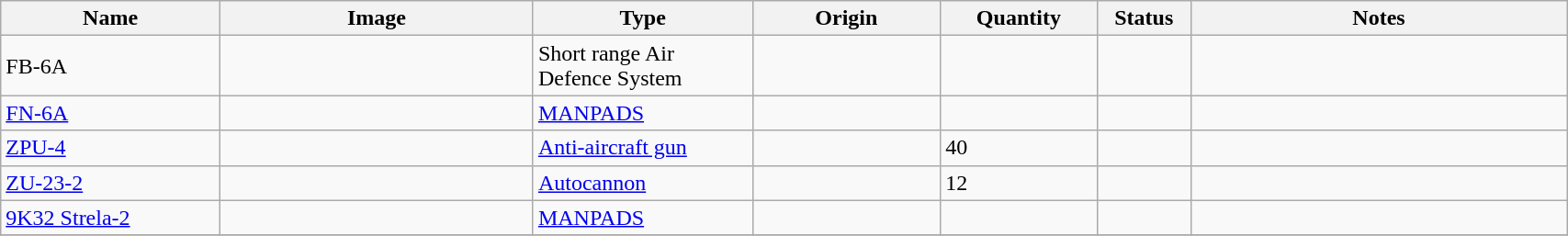<table class="wikitable" style="width:90%;">
<tr>
<th width=14%>Name</th>
<th width=20%>Image</th>
<th width=14%>Type</th>
<th width=12%>Origin</th>
<th width=10%>Quantity</th>
<th width=06%>Status</th>
<th width=24%>Notes</th>
</tr>
<tr>
<td>FB-6A</td>
<td></td>
<td>Short range Air Defence System</td>
<td></td>
<td></td>
<td></td>
<td></td>
</tr>
<tr>
<td><a href='#'>FN-6A</a></td>
<td></td>
<td><a href='#'>MANPADS</a></td>
<td></td>
<td></td>
<td></td>
<td></td>
</tr>
<tr>
<td><a href='#'>ZPU-4</a></td>
<td></td>
<td><a href='#'>Anti-aircraft gun</a></td>
<td></td>
<td>40</td>
<td></td>
<td></td>
</tr>
<tr>
<td><a href='#'>ZU-23-2</a></td>
<td></td>
<td><a href='#'>Autocannon</a></td>
<td></td>
<td>12</td>
<td></td>
<td></td>
</tr>
<tr>
<td><a href='#'>9K32 Strela-2</a></td>
<td></td>
<td><a href='#'>MANPADS</a></td>
<td></td>
<td></td>
<td></td>
<td></td>
</tr>
<tr>
</tr>
</table>
